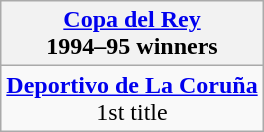<table class="wikitable" style="text-align: center; margin: 0 auto">
<tr>
<th><a href='#'>Copa del Rey</a><br>1994–95 winners</th>
</tr>
<tr>
<td><strong><a href='#'>Deportivo de La Coruña</a></strong><br>1st title</td>
</tr>
</table>
